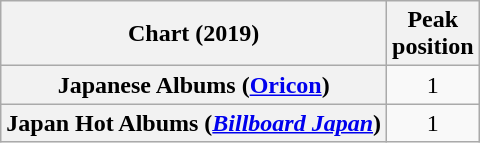<table class="wikitable sortable plainrowheaders" style="text-align:center">
<tr>
<th scope="col">Chart (2019)</th>
<th scope="col">Peak<br>position</th>
</tr>
<tr>
<th scope="row">Japanese Albums (<a href='#'>Oricon</a>)</th>
<td>1</td>
</tr>
<tr>
<th scope="row">Japan Hot Albums (<em><a href='#'>Billboard Japan</a></em>)</th>
<td>1</td>
</tr>
</table>
